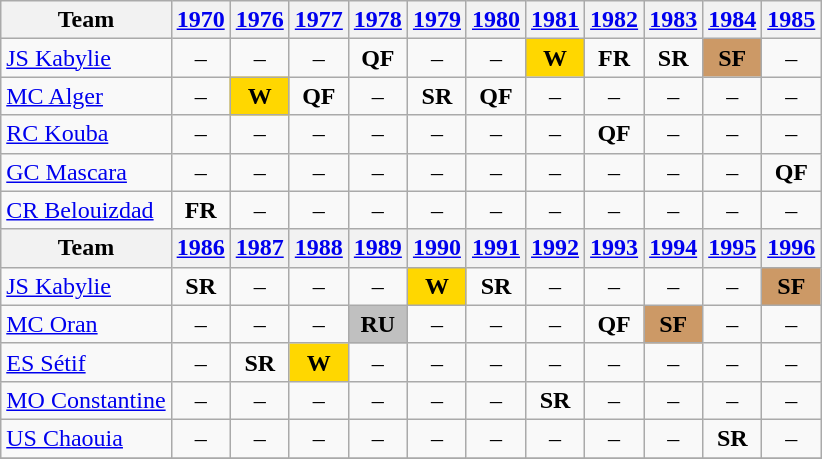<table class="wikitable" style="text-align: center">
<tr>
<th>Team</th>
<th><a href='#'>1970</a></th>
<th><a href='#'>1976</a></th>
<th><a href='#'>1977</a></th>
<th><a href='#'>1978</a></th>
<th><a href='#'>1979</a></th>
<th><a href='#'>1980</a></th>
<th><a href='#'>1981</a></th>
<th><a href='#'>1982</a></th>
<th><a href='#'>1983</a></th>
<th><a href='#'>1984</a></th>
<th><a href='#'>1985</a></th>
</tr>
<tr>
<td align=left><a href='#'>JS Kabylie</a></td>
<td>–</td>
<td>–</td>
<td>–</td>
<td><strong>QF</strong></td>
<td>–</td>
<td>–</td>
<td style="background:gold;"><strong>W</strong></td>
<td><strong>FR</strong></td>
<td><strong>SR</strong></td>
<td style="background:#c96;"><strong>SF</strong></td>
<td>–</td>
</tr>
<tr>
<td align=left><a href='#'>MC Alger</a></td>
<td>–</td>
<td style="background:gold;"><strong>W</strong></td>
<td><strong>QF</strong></td>
<td>–</td>
<td><strong>SR</strong></td>
<td><strong>QF</strong></td>
<td>–</td>
<td>–</td>
<td>–</td>
<td>–</td>
<td>–</td>
</tr>
<tr>
<td align=left><a href='#'>RC Kouba</a></td>
<td>–</td>
<td>–</td>
<td>–</td>
<td>–</td>
<td>–</td>
<td>–</td>
<td>–</td>
<td><strong>QF</strong></td>
<td>–</td>
<td>–</td>
<td>–</td>
</tr>
<tr>
<td align=left><a href='#'>GC Mascara</a></td>
<td>–</td>
<td>–</td>
<td>–</td>
<td>–</td>
<td>–</td>
<td>–</td>
<td>–</td>
<td>–</td>
<td>–</td>
<td>–</td>
<td><strong>QF</strong></td>
</tr>
<tr>
<td align=left><a href='#'>CR Belouizdad</a></td>
<td><strong>FR</strong></td>
<td>–</td>
<td>–</td>
<td>–</td>
<td>–</td>
<td>–</td>
<td>–</td>
<td>–</td>
<td>–</td>
<td>–</td>
<td>–</td>
</tr>
<tr>
<th>Team</th>
<th><a href='#'>1986</a></th>
<th><a href='#'>1987</a></th>
<th><a href='#'>1988</a></th>
<th><a href='#'>1989</a></th>
<th><a href='#'>1990</a></th>
<th><a href='#'>1991</a></th>
<th><a href='#'>1992</a></th>
<th><a href='#'>1993</a></th>
<th><a href='#'>1994</a></th>
<th><a href='#'>1995</a></th>
<th><a href='#'>1996</a></th>
</tr>
<tr>
<td align=left><a href='#'>JS Kabylie</a></td>
<td><strong>SR</strong></td>
<td>–</td>
<td>–</td>
<td>–</td>
<td style="background:gold;"><strong>W</strong></td>
<td><strong>SR</strong></td>
<td>–</td>
<td>–</td>
<td>–</td>
<td>–</td>
<td style="background:#c96;"><strong>SF</strong></td>
</tr>
<tr>
<td align=left><a href='#'>MC Oran</a></td>
<td>–</td>
<td>–</td>
<td>–</td>
<td style="background:silver;"><strong>RU</strong></td>
<td>–</td>
<td>–</td>
<td>–</td>
<td><strong>QF</strong></td>
<td style="background:#c96;"><strong>SF</strong></td>
<td>–</td>
<td>–</td>
</tr>
<tr>
<td align=left><a href='#'>ES Sétif</a></td>
<td>–</td>
<td><strong>SR</strong></td>
<td style="background:gold;"><strong>W</strong></td>
<td>–</td>
<td>–</td>
<td>–</td>
<td>–</td>
<td>–</td>
<td>–</td>
<td>–</td>
<td>–</td>
</tr>
<tr>
<td align=left><a href='#'>MO Constantine</a></td>
<td>–</td>
<td>–</td>
<td>–</td>
<td>–</td>
<td>–</td>
<td>–</td>
<td><strong>SR</strong></td>
<td>–</td>
<td>–</td>
<td>–</td>
<td>–</td>
</tr>
<tr>
<td align=left><a href='#'>US Chaouia</a></td>
<td>–</td>
<td>–</td>
<td>–</td>
<td>–</td>
<td>–</td>
<td>–</td>
<td>–</td>
<td>–</td>
<td>–</td>
<td><strong>SR</strong></td>
<td>–</td>
</tr>
<tr>
</tr>
</table>
